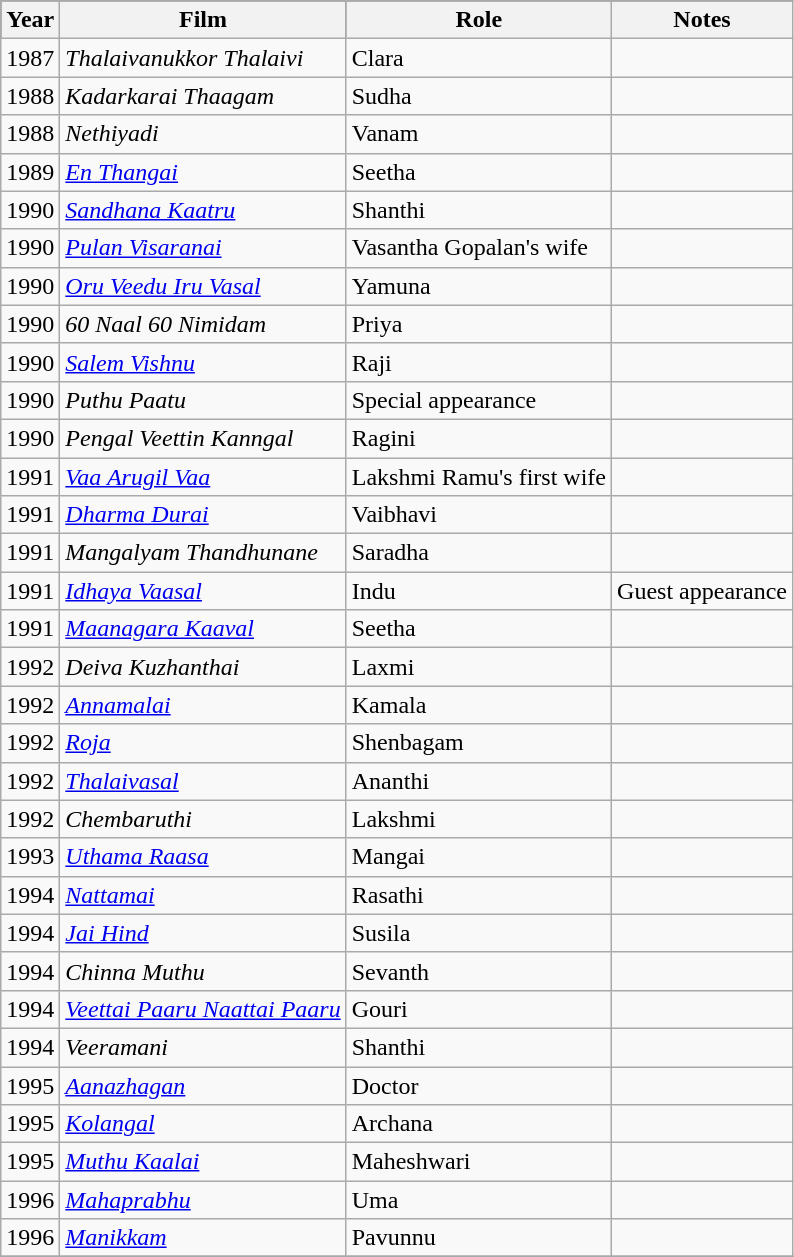<table class="wikitable sortable">
<tr style="background:#000;">
<th>Year</th>
<th>Film</th>
<th>Role</th>
<th class=unsortable>Notes</th>
</tr>
<tr>
<td>1987</td>
<td><em>Thalaivanukkor Thalaivi</em></td>
<td>Clara</td>
<td></td>
</tr>
<tr>
<td>1988</td>
<td><em>Kadarkarai Thaagam</em></td>
<td>Sudha</td>
<td></td>
</tr>
<tr>
<td>1988</td>
<td><em>Nethiyadi</em></td>
<td>Vanam</td>
<td></td>
</tr>
<tr>
<td>1989</td>
<td><em><a href='#'>En Thangai</a></em></td>
<td>Seetha</td>
<td></td>
</tr>
<tr>
<td>1990</td>
<td><em><a href='#'>Sandhana Kaatru</a></em></td>
<td>Shanthi</td>
<td></td>
</tr>
<tr>
<td>1990</td>
<td><em><a href='#'>Pulan Visaranai</a></em></td>
<td>Vasantha Gopalan's wife</td>
<td></td>
</tr>
<tr>
<td>1990</td>
<td><em><a href='#'>Oru Veedu Iru Vasal</a></em></td>
<td>Yamuna</td>
<td></td>
</tr>
<tr>
<td>1990</td>
<td><em>60 Naal 60 Nimidam</em></td>
<td>Priya</td>
<td></td>
</tr>
<tr>
<td>1990</td>
<td><em><a href='#'>Salem Vishnu</a></em></td>
<td>Raji</td>
<td></td>
</tr>
<tr>
<td>1990</td>
<td><em>Puthu Paatu</em></td>
<td>Special appearance</td>
<td></td>
</tr>
<tr>
<td>1990</td>
<td><em>Pengal Veettin Kanngal</em></td>
<td>Ragini</td>
<td></td>
</tr>
<tr>
<td>1991</td>
<td><em><a href='#'>Vaa Arugil Vaa</a></em></td>
<td>Lakshmi Ramu's first wife</td>
<td></td>
</tr>
<tr>
<td>1991</td>
<td><em><a href='#'>Dharma Durai</a></em></td>
<td>Vaibhavi</td>
<td></td>
</tr>
<tr>
<td>1991</td>
<td><em>Mangalyam Thandhunane</em></td>
<td>Saradha</td>
<td></td>
</tr>
<tr>
<td>1991</td>
<td><em><a href='#'>Idhaya Vaasal</a></em></td>
<td>Indu</td>
<td>Guest appearance</td>
</tr>
<tr>
<td>1991</td>
<td><em><a href='#'>Maanagara Kaaval</a></em></td>
<td>Seetha</td>
<td></td>
</tr>
<tr>
<td>1992</td>
<td><em>Deiva Kuzhanthai</em></td>
<td>Laxmi</td>
<td></td>
</tr>
<tr>
<td>1992</td>
<td><em><a href='#'>Annamalai</a></em></td>
<td>Kamala</td>
<td></td>
</tr>
<tr>
<td>1992</td>
<td><em><a href='#'>Roja</a></em></td>
<td>Shenbagam</td>
<td></td>
</tr>
<tr>
<td>1992</td>
<td><em><a href='#'>Thalaivasal</a></em></td>
<td>Ananthi</td>
<td></td>
</tr>
<tr>
<td>1992</td>
<td><em>Chembaruthi</em></td>
<td>Lakshmi</td>
<td></td>
</tr>
<tr>
<td>1993</td>
<td><em><a href='#'>Uthama Raasa</a></em></td>
<td>Mangai</td>
<td></td>
</tr>
<tr>
<td>1994</td>
<td><em><a href='#'>Nattamai</a></em></td>
<td>Rasathi</td>
<td></td>
</tr>
<tr>
<td>1994</td>
<td><em><a href='#'>Jai Hind</a></em></td>
<td>Susila</td>
<td></td>
</tr>
<tr>
<td>1994</td>
<td><em>Chinna Muthu</em></td>
<td>Sevanth</td>
<td></td>
</tr>
<tr>
<td>1994</td>
<td><em><a href='#'>Veettai Paaru Naattai Paaru</a></em></td>
<td>Gouri</td>
<td></td>
</tr>
<tr>
<td>1994</td>
<td><em>Veeramani</em></td>
<td>Shanthi</td>
<td></td>
</tr>
<tr>
<td>1995</td>
<td><em><a href='#'>Aanazhagan</a></em></td>
<td>Doctor</td>
<td></td>
</tr>
<tr>
<td>1995</td>
<td><em><a href='#'>Kolangal</a></em></td>
<td>Archana</td>
<td></td>
</tr>
<tr>
<td>1995</td>
<td><em><a href='#'>Muthu Kaalai</a></em></td>
<td>Maheshwari</td>
<td></td>
</tr>
<tr>
<td>1996</td>
<td><em><a href='#'>Mahaprabhu</a></em></td>
<td>Uma</td>
<td></td>
</tr>
<tr>
<td>1996</td>
<td><em><a href='#'>Manikkam</a></em></td>
<td>Pavunnu</td>
<td></td>
</tr>
<tr>
</tr>
</table>
